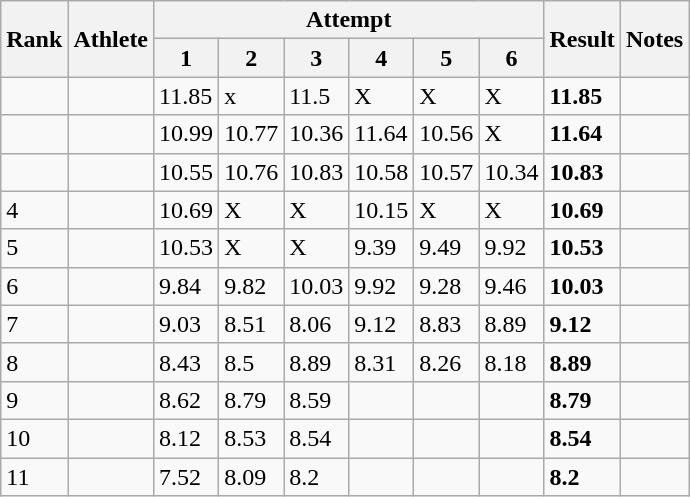<table class='wikitable'>
<tr>
<th rowspan=2>Rank</th>
<th rowspan=2>Athlete</th>
<th colspan=6>Attempt</th>
<th rowspan=2>Result</th>
<th rowspan=2>Notes</th>
</tr>
<tr>
<th>1</th>
<th>2</th>
<th>3</th>
<th>4</th>
<th>5</th>
<th>6</th>
</tr>
<tr>
<td></td>
<td align=left></td>
<td>11.85</td>
<td>x</td>
<td>11.5</td>
<td>X</td>
<td>X</td>
<td>X</td>
<td><strong> 11.85 </strong></td>
<td></td>
</tr>
<tr>
<td></td>
<td align=left></td>
<td>10.99</td>
<td>10.77</td>
<td>10.36</td>
<td>11.64</td>
<td>10.56</td>
<td>X</td>
<td><strong> 11.64 </strong></td>
<td></td>
</tr>
<tr>
<td></td>
<td align=left></td>
<td>10.55</td>
<td>10.76</td>
<td>10.83</td>
<td>10.58</td>
<td>10.57</td>
<td>10.34</td>
<td><strong> 10.83 </strong></td>
<td></td>
</tr>
<tr>
<td>4</td>
<td align=left></td>
<td>10.69</td>
<td>X</td>
<td>X</td>
<td>10.15</td>
<td>X</td>
<td>X</td>
<td><strong> 10.69 </strong></td>
<td></td>
</tr>
<tr>
<td>5</td>
<td align=left></td>
<td>10.53</td>
<td>X</td>
<td>X</td>
<td>9.39</td>
<td>9.49</td>
<td>9.92</td>
<td><strong> 10.53 </strong></td>
<td></td>
</tr>
<tr>
<td>6</td>
<td align=left></td>
<td>9.84</td>
<td>9.82</td>
<td>10.03</td>
<td>9.92</td>
<td>9.28</td>
<td>9.46</td>
<td><strong> 10.03 </strong></td>
<td></td>
</tr>
<tr>
<td>7</td>
<td align=left></td>
<td>9.03</td>
<td>8.51</td>
<td>8.06</td>
<td>9.12</td>
<td>8.83</td>
<td>8.89</td>
<td><strong> 9.12 </strong></td>
<td></td>
</tr>
<tr>
<td>8</td>
<td align=left></td>
<td>8.43</td>
<td>8.5</td>
<td>8.89</td>
<td>8.31</td>
<td>8.26</td>
<td>8.18</td>
<td><strong> 8.89 </strong></td>
<td></td>
</tr>
<tr>
<td>9</td>
<td align=left></td>
<td>8.62</td>
<td>8.79</td>
<td>8.59</td>
<td></td>
<td></td>
<td></td>
<td><strong> 8.79 </strong></td>
<td></td>
</tr>
<tr>
<td>10</td>
<td align=left></td>
<td>8.12</td>
<td>8.53</td>
<td>8.54</td>
<td></td>
<td></td>
<td></td>
<td><strong> 8.54 </strong></td>
<td></td>
</tr>
<tr>
<td>11</td>
<td align=left></td>
<td>7.52</td>
<td>8.09</td>
<td>8.2</td>
<td></td>
<td></td>
<td></td>
<td><strong> 8.2 </strong></td>
<td></td>
</tr>
</table>
